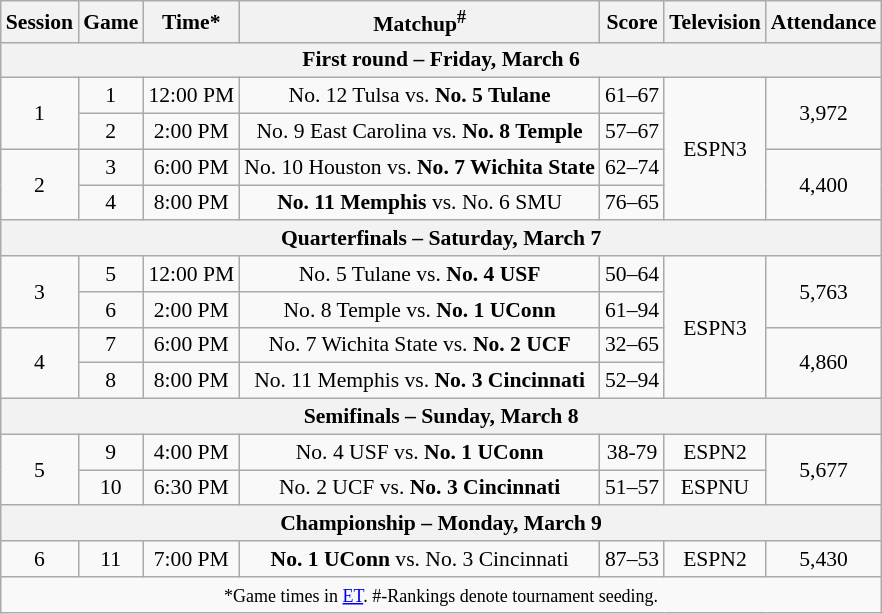<table class="wikitable" style="font-size:90%;text-align:center">
<tr>
<th>Session</th>
<th>Game</th>
<th>Time*</th>
<th>Matchup<sup>#</sup></th>
<th>Score</th>
<th>Television</th>
<th>Attendance</th>
</tr>
<tr>
<th colspan=7>First round – Friday, March 6</th>
</tr>
<tr>
<td rowspan=2>1</td>
<td>1</td>
<td>12:00 PM</td>
<td>No. 12 Tulsa  vs. <strong>No. 5 Tulane</strong></td>
<td>61–67</td>
<td rowspan=4>ESPN3</td>
<td rowspan=2>3,972</td>
</tr>
<tr>
<td>2</td>
<td>2:00 PM</td>
<td>No. 9 East Carolina  vs. <strong>No. 8 Temple</strong></td>
<td>57–67</td>
</tr>
<tr>
<td rowspan=2>2</td>
<td>3</td>
<td>6:00 PM</td>
<td>No. 10 Houston  vs. <strong>No. 7 Wichita State</strong></td>
<td>62–74</td>
<td rowspan=2>4,400</td>
</tr>
<tr>
<td>4</td>
<td>8:00 PM</td>
<td><strong>No. 11 Memphis</strong> vs. No. 6 SMU</td>
<td>76–65</td>
</tr>
<tr>
<th colspan=7>Quarterfinals – Saturday, March 7</th>
</tr>
<tr>
<td rowspan=2>3</td>
<td>5</td>
<td>12:00 PM</td>
<td>No. 5 Tulane vs. <strong>No. 4 USF</strong></td>
<td>50–64</td>
<td rowspan=4>ESPN3</td>
<td rowspan=2>5,763</td>
</tr>
<tr>
<td>6</td>
<td>2:00 PM</td>
<td>No. 8 Temple vs. <strong>No. 1 UConn</strong></td>
<td>61–94</td>
</tr>
<tr>
<td rowspan=2>4</td>
<td>7</td>
<td>6:00 PM</td>
<td>No. 7 Wichita State vs. <strong>No. 2 UCF</strong></td>
<td>32–65</td>
<td rowspan=2>4,860</td>
</tr>
<tr>
<td>8</td>
<td>8:00 PM</td>
<td>No. 11 Memphis vs. <strong>No. 3 Cincinnati</strong></td>
<td>52–94</td>
</tr>
<tr>
<th colspan=7>Semifinals – Sunday, March 8</th>
</tr>
<tr>
<td rowspan=2>5</td>
<td>9</td>
<td>4:00 PM</td>
<td>No. 4 USF vs. <strong>No. 1 UConn</strong></td>
<td>38-79</td>
<td>ESPN2</td>
<td rowspan=2>5,677</td>
</tr>
<tr>
<td>10</td>
<td>6:30 PM</td>
<td>No. 2 UCF vs. <strong>No. 3 Cincinnati</strong></td>
<td>51–57</td>
<td>ESPNU</td>
</tr>
<tr>
<th colspan=7>Championship – Monday, March 9</th>
</tr>
<tr>
<td>6</td>
<td>11</td>
<td>7:00 PM</td>
<td><strong>No. 1 UConn</strong> vs. No. 3 Cincinnati</td>
<td>87–53</td>
<td>ESPN2</td>
<td>5,430</td>
</tr>
<tr>
<td colspan=7><small>*Game times in <a href='#'>ET</a>. #-Rankings denote tournament seeding.</small></td>
</tr>
</table>
